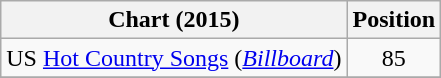<table class="wikitable sortable">
<tr>
<th scope="col">Chart (2015)</th>
<th scope="col">Position</th>
</tr>
<tr>
<td>US <a href='#'>Hot Country Songs</a> (<em><a href='#'>Billboard</a></em>)</td>
<td align="center">85</td>
</tr>
<tr>
</tr>
</table>
